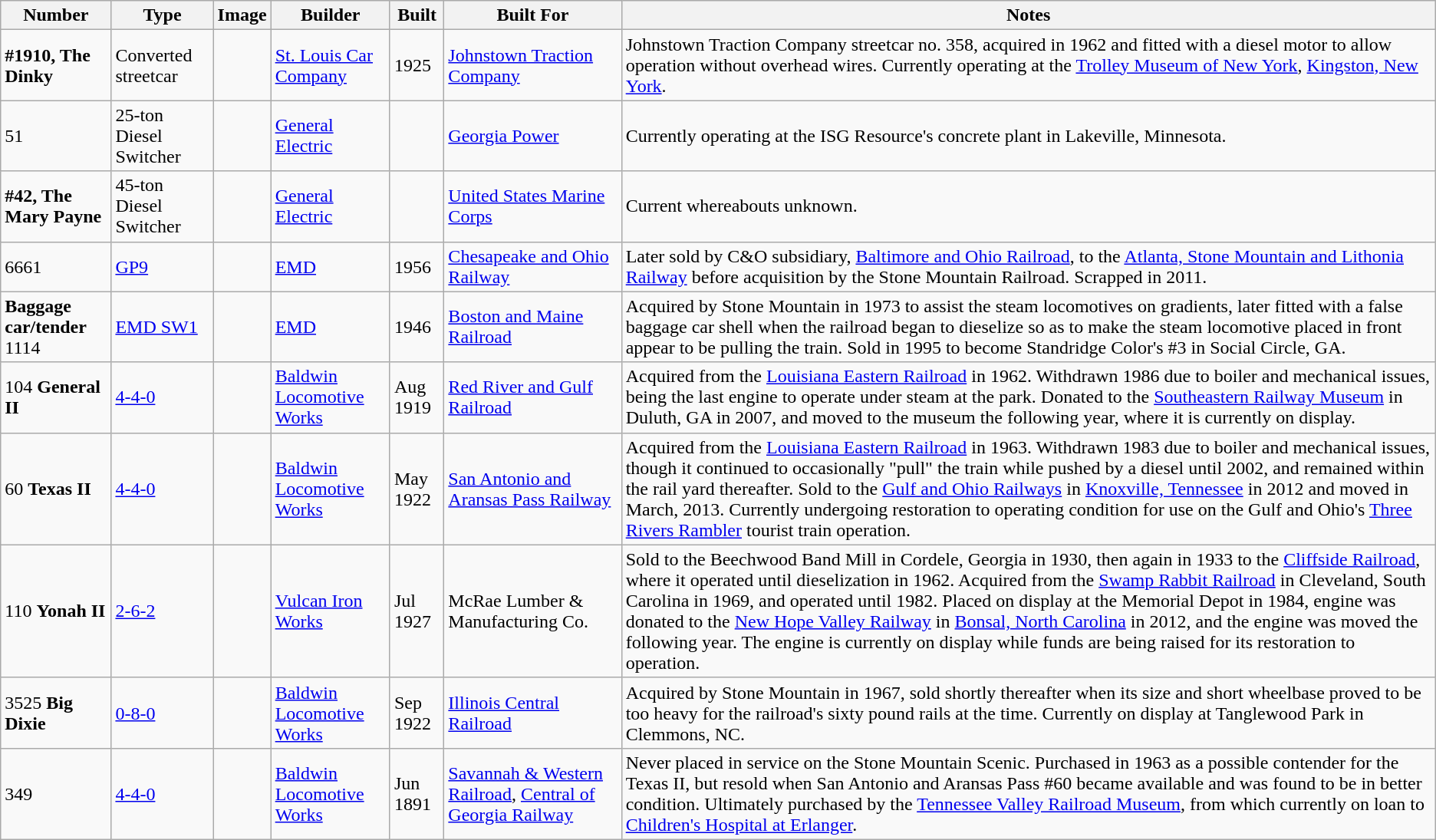<table class="wikitable">
<tr>
<th>Number</th>
<th>Type</th>
<th>Image</th>
<th>Builder</th>
<th>Built</th>
<th>Built For</th>
<th>Notes</th>
</tr>
<tr>
<td><strong>#1910, The Dinky</strong></td>
<td>Converted streetcar</td>
<td></td>
<td><a href='#'>St. Louis Car Company</a></td>
<td>1925</td>
<td><a href='#'>Johnstown Traction Company</a></td>
<td>Johnstown Traction Company streetcar no. 358, acquired in 1962 and fitted with a diesel motor to allow operation without overhead wires.  Currently operating at the <a href='#'>Trolley Museum of New York</a>, <a href='#'>Kingston, New York</a>.</td>
</tr>
<tr>
<td>51</td>
<td>25-ton Diesel Switcher</td>
<td></td>
<td><a href='#'>General Electric</a></td>
<td></td>
<td><a href='#'>Georgia Power</a></td>
<td>Currently operating at the ISG Resource's concrete plant in Lakeville, Minnesota.</td>
</tr>
<tr>
<td><strong>#42, The Mary Payne</strong></td>
<td>45-ton Diesel Switcher</td>
<td></td>
<td><a href='#'>General Electric</a></td>
<td></td>
<td><a href='#'>United States Marine Corps</a></td>
<td>Current whereabouts unknown.</td>
</tr>
<tr>
<td>6661</td>
<td><a href='#'>GP9</a></td>
<td></td>
<td><a href='#'>EMD</a></td>
<td>1956</td>
<td><a href='#'>Chesapeake and Ohio Railway</a></td>
<td>Later sold by C&O subsidiary, <a href='#'>Baltimore and Ohio Railroad</a>, to the <a href='#'>Atlanta, Stone Mountain and Lithonia Railway</a> before acquisition by the Stone Mountain Railroad.  Scrapped in 2011.</td>
</tr>
<tr>
<td><strong>Baggage car/tender</strong> 1114</td>
<td><a href='#'>EMD SW1</a></td>
<td></td>
<td><a href='#'>EMD</a></td>
<td>1946</td>
<td><a href='#'>Boston and Maine Railroad</a></td>
<td>Acquired by Stone Mountain in 1973 to assist the steam locomotives on gradients, later fitted with a false baggage car shell when the railroad began to dieselize so as to make the steam locomotive placed in front appear to be pulling the train.  Sold in 1995 to become Standridge Color's #3 in Social Circle, GA.</td>
</tr>
<tr>
<td>104 <strong>General II</strong></td>
<td><a href='#'>4-4-0</a></td>
<td></td>
<td><a href='#'>Baldwin Locomotive Works</a></td>
<td>Aug 1919</td>
<td><a href='#'>Red River and Gulf Railroad</a></td>
<td>Acquired from the <a href='#'>Louisiana Eastern Railroad</a> in 1962.  Withdrawn 1986 due to boiler and mechanical issues, being the last engine to operate under steam at the park.  Donated to the <a href='#'>Southeastern Railway Museum</a> in Duluth, GA in 2007, and moved to the museum the following year, where it is currently on display.</td>
</tr>
<tr>
<td>60 <strong>Texas II</strong></td>
<td><a href='#'>4-4-0</a></td>
<td></td>
<td><a href='#'>Baldwin Locomotive Works</a></td>
<td>May 1922</td>
<td><a href='#'>San Antonio and Aransas Pass Railway</a></td>
<td>Acquired from the <a href='#'>Louisiana Eastern Railroad</a> in 1963.  Withdrawn 1983 due to boiler and mechanical issues, though it continued to occasionally "pull" the train while pushed by a diesel until 2002, and remained within the rail yard thereafter.  Sold to the <a href='#'>Gulf and Ohio Railways</a> in <a href='#'>Knoxville, Tennessee</a> in 2012 and moved in March, 2013.  Currently undergoing restoration to operating condition for use on the Gulf and Ohio's <a href='#'>Three Rivers Rambler</a> tourist train operation.</td>
</tr>
<tr>
<td>110 <strong>Yonah II</strong></td>
<td><a href='#'>2-6-2</a></td>
<td></td>
<td><a href='#'>Vulcan Iron Works</a></td>
<td>Jul 1927</td>
<td>McRae Lumber & Manufacturing Co.</td>
<td>Sold to the Beechwood Band Mill in Cordele, Georgia in 1930, then again in 1933 to the <a href='#'>Cliffside Railroad</a>, where it operated until dieselization in 1962. Acquired from the <a href='#'>Swamp Rabbit Railroad</a> in Cleveland, South Carolina in 1969, and operated until 1982.  Placed on display at the Memorial Depot in 1984, engine was donated to the <a href='#'>New Hope Valley Railway</a> in <a href='#'>Bonsal, North Carolina</a> in 2012, and the engine was moved the following year.  The engine is currently on display while funds are being raised for its restoration to operation.</td>
</tr>
<tr>
<td>3525 <strong>Big Dixie</strong></td>
<td><a href='#'>0-8-0</a></td>
<td></td>
<td><a href='#'>Baldwin Locomotive Works</a></td>
<td>Sep 1922</td>
<td><a href='#'>Illinois Central Railroad</a></td>
<td>Acquired by Stone Mountain in 1967, sold shortly thereafter when its size and short wheelbase proved to be too heavy for the railroad's sixty pound rails at the time.  Currently on display at Tanglewood Park in Clemmons, NC.</td>
</tr>
<tr>
<td>349</td>
<td><a href='#'>4-4-0</a></td>
<td></td>
<td><a href='#'>Baldwin Locomotive Works</a></td>
<td>Jun 1891</td>
<td><a href='#'>Savannah & Western Railroad</a>, <a href='#'>Central of Georgia Railway</a></td>
<td>Never placed in service on the Stone Mountain Scenic.  Purchased in 1963 as a possible contender for the Texas II, but resold when San Antonio and Aransas Pass #60 became available and was found to be in better condition.  Ultimately purchased by the <a href='#'>Tennessee Valley Railroad Museum</a>, from which currently on loan to <a href='#'>Children's Hospital at Erlanger</a>.</td>
</tr>
</table>
